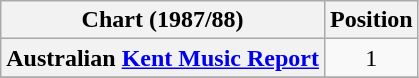<table class="wikitable sortable plainrowheaders">
<tr>
<th scope="col">Chart (1987/88)</th>
<th scope="col">Position</th>
</tr>
<tr>
<th scope="row">Australian <a href='#'>Kent Music Report</a></th>
<td style="text-align:center;">1</td>
</tr>
<tr>
</tr>
</table>
